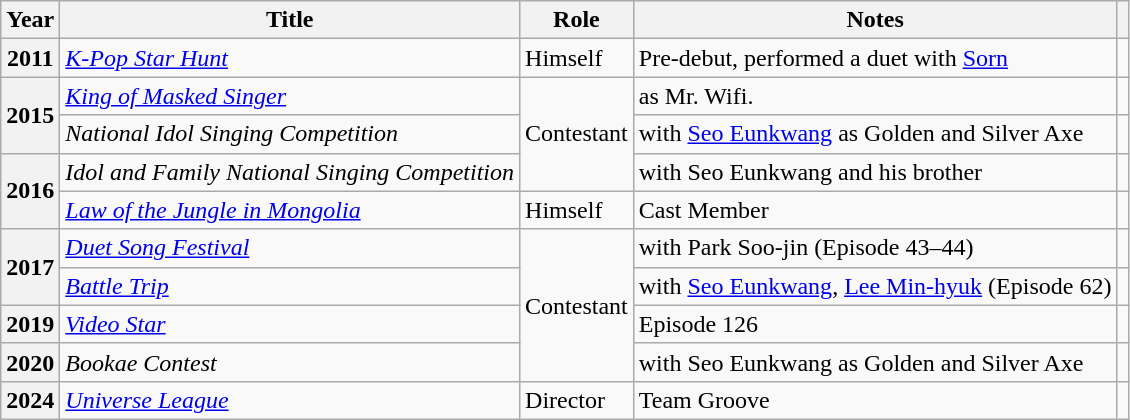<table class="wikitable plainrowheaders sortable">
<tr>
<th scope="col">Year</th>
<th scope="col">Title</th>
<th scope="col">Role</th>
<th scope="col">Notes</th>
<th scope="col" class="unsortable"></th>
</tr>
<tr>
<th scope="row">2011</th>
<td><em><a href='#'>K-Pop Star Hunt</a></em></td>
<td>Himself</td>
<td>Pre-debut, performed a duet with <a href='#'>Sorn</a></td>
<td style="text-align:center"></td>
</tr>
<tr>
<th scope="row" rowspan="2">2015</th>
<td><em><a href='#'>King of Masked Singer</a></em></td>
<td rowspan="3">Contestant</td>
<td>as Mr. Wifi.</td>
<td style="text-align:center"></td>
</tr>
<tr>
<td><em>National Idol Singing Competition</em></td>
<td>with <a href='#'>Seo Eunkwang</a> as Golden and Silver Axe</td>
<td style="text-align:center"></td>
</tr>
<tr>
<th scope="row" rowspan="2">2016</th>
<td><em>Idol and Family National Singing Competition</em></td>
<td>with Seo Eunkwang and his brother</td>
<td style="text-align:center"></td>
</tr>
<tr>
<td><em><a href='#'>Law of the Jungle in Mongolia</a></em></td>
<td>Himself</td>
<td>Cast Member</td>
<td style="text-align:center"></td>
</tr>
<tr>
<th scope="row" rowspan="2">2017</th>
<td><em><a href='#'>Duet Song Festival</a></em></td>
<td rowspan="4">Contestant</td>
<td>with Park Soo-jin (Episode 43–44)</td>
<td style="text-align:center"></td>
</tr>
<tr>
<td><em><a href='#'>Battle Trip</a></em></td>
<td>with <a href='#'>Seo Eunkwang</a>, <a href='#'>Lee Min-hyuk</a> (Episode 62)</td>
<td style="text-align:center"></td>
</tr>
<tr>
<th scope="row">2019</th>
<td><em><a href='#'>Video Star</a></em></td>
<td>Episode 126</td>
<td style="text-align:center"></td>
</tr>
<tr>
<th scope="row">2020</th>
<td><em>Bookae Contest</em> </td>
<td>with Seo Eunkwang as Golden and Silver Axe</td>
<td style="text-align:center"></td>
</tr>
<tr>
<th scope="row">2024</th>
<td><em><a href='#'>Universe League</a></em></td>
<td>Director</td>
<td>Team Groove</td>
<td style="text-align:center"></td>
</tr>
</table>
